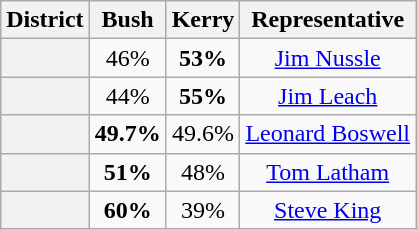<table class=wikitable>
<tr>
<th>District</th>
<th>Bush</th>
<th>Kerry</th>
<th>Representative</th>
</tr>
<tr align=center>
<th></th>
<td>46%</td>
<td><strong>53%</strong></td>
<td><a href='#'>Jim Nussle</a></td>
</tr>
<tr align=center>
<th></th>
<td>44%</td>
<td><strong>55%</strong></td>
<td><a href='#'>Jim Leach</a></td>
</tr>
<tr align=center>
<th></th>
<td><strong>49.7%</strong></td>
<td>49.6%</td>
<td><a href='#'>Leonard Boswell</a></td>
</tr>
<tr align=center>
<th></th>
<td><strong>51%</strong></td>
<td>48%</td>
<td><a href='#'>Tom Latham</a></td>
</tr>
<tr align=center>
<th></th>
<td><strong>60%</strong></td>
<td>39%</td>
<td><a href='#'>Steve King</a></td>
</tr>
</table>
